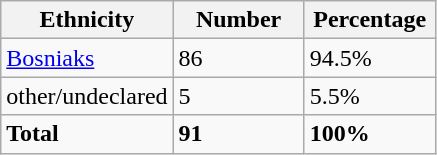<table class="wikitable">
<tr>
<th width="100px">Ethnicity</th>
<th width="80px">Number</th>
<th width="80px">Percentage</th>
</tr>
<tr>
<td><a href='#'>Bosniaks</a></td>
<td>86</td>
<td>94.5%</td>
</tr>
<tr>
<td>other/undeclared</td>
<td>5</td>
<td>5.5%</td>
</tr>
<tr>
<td><strong>Total</strong></td>
<td><strong>91</strong></td>
<td><strong>100%</strong></td>
</tr>
</table>
